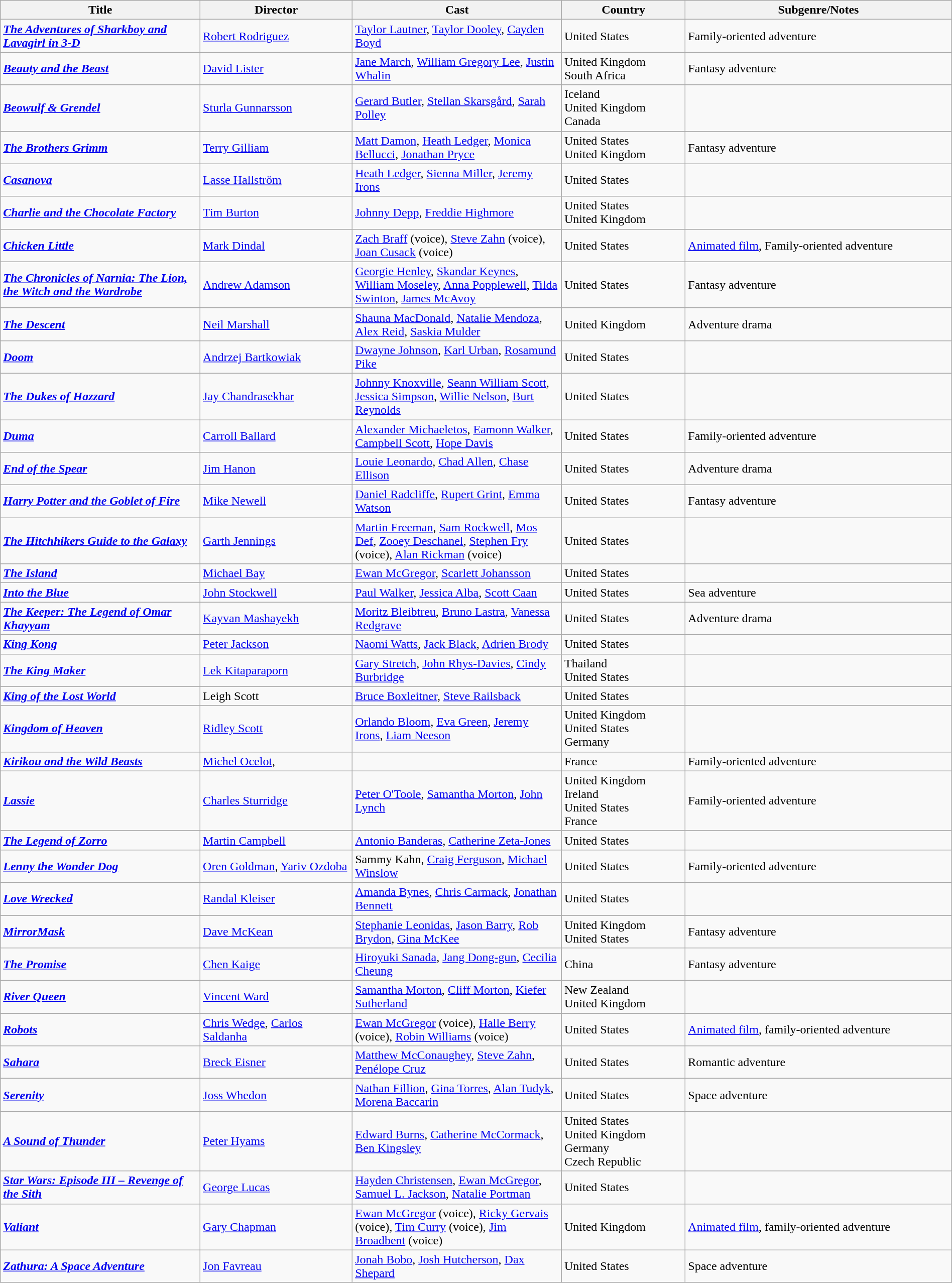<table class="wikitable" style="width:100%;">
<tr>
<th style="width:21%;">Title</th>
<th style="width:16%;">Director</th>
<th style="width:22%;">Cast</th>
<th style="width:13%;">Country</th>
<th style="width:28%;">Subgenre/Notes</th>
</tr>
<tr>
<td><strong><em><a href='#'>The Adventures of Sharkboy and Lavagirl in 3-D</a></em></strong></td>
<td><a href='#'>Robert Rodriguez</a></td>
<td><a href='#'>Taylor Lautner</a>, <a href='#'>Taylor Dooley</a>, <a href='#'>Cayden Boyd</a></td>
<td>United States</td>
<td>Family-oriented adventure</td>
</tr>
<tr>
<td><strong><em><a href='#'>Beauty and the Beast</a></em></strong></td>
<td><a href='#'>David Lister</a></td>
<td><a href='#'>Jane March</a>, <a href='#'>William Gregory Lee</a>, <a href='#'>Justin Whalin</a></td>
<td>United Kingdom<br>South Africa</td>
<td>Fantasy adventure</td>
</tr>
<tr>
<td><strong><em><a href='#'>Beowulf & Grendel</a></em></strong></td>
<td><a href='#'>Sturla Gunnarsson</a></td>
<td><a href='#'>Gerard Butler</a>, <a href='#'>Stellan Skarsgård</a>, <a href='#'>Sarah Polley</a></td>
<td>Iceland<br>United Kingdom<br>Canada</td>
<td></td>
</tr>
<tr>
<td><strong><em><a href='#'>The Brothers Grimm</a></em></strong></td>
<td><a href='#'>Terry Gilliam</a></td>
<td><a href='#'>Matt Damon</a>, <a href='#'>Heath Ledger</a>, <a href='#'>Monica Bellucci</a>, <a href='#'>Jonathan Pryce</a></td>
<td>United States<br>United Kingdom</td>
<td>Fantasy adventure</td>
</tr>
<tr>
<td><strong><em><a href='#'>Casanova</a></em></strong></td>
<td><a href='#'>Lasse Hallström</a></td>
<td><a href='#'>Heath Ledger</a>, <a href='#'>Sienna Miller</a>, <a href='#'>Jeremy Irons</a></td>
<td>United States</td>
<td></td>
</tr>
<tr>
<td><strong><em><a href='#'>Charlie and the Chocolate Factory</a></em></strong></td>
<td><a href='#'>Tim Burton</a></td>
<td><a href='#'>Johnny Depp</a>, <a href='#'>Freddie Highmore</a></td>
<td>United States<br>United Kingdom</td>
<td></td>
</tr>
<tr>
<td><strong><em><a href='#'>Chicken Little</a></em></strong></td>
<td><a href='#'>Mark Dindal</a></td>
<td><a href='#'>Zach Braff</a> (voice), <a href='#'>Steve Zahn</a> (voice), <a href='#'>Joan Cusack</a> (voice)</td>
<td>United States</td>
<td><a href='#'>Animated film</a>, Family-oriented adventure</td>
</tr>
<tr>
<td><strong><em><a href='#'>The Chronicles of Narnia: The Lion, the Witch and the Wardrobe</a></em></strong></td>
<td><a href='#'>Andrew Adamson</a></td>
<td><a href='#'>Georgie Henley</a>, <a href='#'>Skandar Keynes</a>, <a href='#'>William Moseley</a>, <a href='#'>Anna Popplewell</a>, <a href='#'>Tilda Swinton</a>, <a href='#'>James McAvoy</a></td>
<td>United States</td>
<td>Fantasy adventure</td>
</tr>
<tr>
<td><strong><em><a href='#'>The Descent</a></em></strong></td>
<td><a href='#'>Neil Marshall</a></td>
<td><a href='#'>Shauna MacDonald</a>, <a href='#'>Natalie Mendoza</a>, <a href='#'>Alex Reid</a>, <a href='#'>Saskia Mulder</a></td>
<td>United Kingdom</td>
<td>Adventure drama</td>
</tr>
<tr>
<td><strong><em><a href='#'>Doom</a></em></strong></td>
<td><a href='#'>Andrzej Bartkowiak</a></td>
<td><a href='#'>Dwayne Johnson</a>, <a href='#'>Karl Urban</a>, <a href='#'>Rosamund Pike</a></td>
<td>United States</td>
<td></td>
</tr>
<tr>
<td><strong><em><a href='#'>The Dukes of Hazzard</a></em></strong></td>
<td><a href='#'>Jay Chandrasekhar</a></td>
<td><a href='#'>Johnny Knoxville</a>, <a href='#'>Seann William Scott</a>, <a href='#'>Jessica Simpson</a>, <a href='#'>Willie Nelson</a>, <a href='#'>Burt Reynolds</a></td>
<td>United States</td>
<td></td>
</tr>
<tr>
<td><strong><em><a href='#'>Duma</a></em></strong></td>
<td><a href='#'>Carroll Ballard</a></td>
<td><a href='#'>Alexander Michaeletos</a>, <a href='#'>Eamonn Walker</a>, <a href='#'>Campbell Scott</a>, <a href='#'>Hope Davis</a></td>
<td>United States</td>
<td>Family-oriented adventure</td>
</tr>
<tr>
<td><strong><em><a href='#'>End of the Spear</a></em></strong></td>
<td><a href='#'>Jim Hanon</a></td>
<td><a href='#'>Louie Leonardo</a>, <a href='#'>Chad Allen</a>, <a href='#'>Chase Ellison</a></td>
<td>United States</td>
<td>Adventure drama</td>
</tr>
<tr>
<td><strong><em><a href='#'>Harry Potter and the Goblet of Fire</a></em></strong></td>
<td><a href='#'>Mike Newell</a></td>
<td><a href='#'>Daniel Radcliffe</a>, <a href='#'>Rupert Grint</a>, <a href='#'>Emma Watson</a></td>
<td>United States</td>
<td>Fantasy adventure</td>
</tr>
<tr>
<td><strong><em><a href='#'>The Hitchhikers Guide to the Galaxy</a></em></strong></td>
<td><a href='#'>Garth Jennings</a></td>
<td><a href='#'>Martin Freeman</a>, <a href='#'>Sam Rockwell</a>, <a href='#'>Mos Def</a>, <a href='#'>Zooey Deschanel</a>, <a href='#'>Stephen Fry</a> (voice), <a href='#'>Alan Rickman</a> (voice)</td>
<td>United States</td>
<td></td>
</tr>
<tr>
<td><strong><em><a href='#'>The Island</a></em></strong></td>
<td><a href='#'>Michael Bay</a></td>
<td><a href='#'>Ewan McGregor</a>, <a href='#'>Scarlett Johansson</a></td>
<td>United States</td>
<td></td>
</tr>
<tr>
<td><strong><em><a href='#'>Into the Blue</a></em></strong></td>
<td><a href='#'>John Stockwell</a></td>
<td><a href='#'>Paul Walker</a>, <a href='#'>Jessica Alba</a>, <a href='#'>Scott Caan</a></td>
<td>United States</td>
<td>Sea adventure</td>
</tr>
<tr>
<td><strong><em><a href='#'>The Keeper: The Legend of Omar Khayyam</a></em></strong></td>
<td><a href='#'>Kayvan Mashayekh</a></td>
<td><a href='#'>Moritz Bleibtreu</a>, <a href='#'>Bruno Lastra</a>, <a href='#'>Vanessa Redgrave</a></td>
<td>United States</td>
<td>Adventure drama</td>
</tr>
<tr>
<td><strong><em><a href='#'>King Kong</a></em></strong></td>
<td><a href='#'>Peter Jackson</a></td>
<td><a href='#'>Naomi Watts</a>, <a href='#'>Jack Black</a>, <a href='#'>Adrien Brody</a></td>
<td>United States</td>
<td></td>
</tr>
<tr>
<td><strong><em><a href='#'>The King Maker</a></em></strong></td>
<td><a href='#'>Lek Kitaparaporn</a></td>
<td><a href='#'>Gary Stretch</a>, <a href='#'>John Rhys-Davies</a>, <a href='#'>Cindy Burbridge</a></td>
<td>Thailand<br>United States</td>
<td></td>
</tr>
<tr>
<td><strong><em><a href='#'>King of the Lost World</a></em></strong></td>
<td>Leigh Scott</td>
<td><a href='#'>Bruce Boxleitner</a>, <a href='#'>Steve Railsback</a></td>
<td>United States</td>
<td></td>
</tr>
<tr>
<td><strong><em><a href='#'>Kingdom of Heaven</a></em></strong></td>
<td><a href='#'>Ridley Scott</a></td>
<td><a href='#'>Orlando Bloom</a>, <a href='#'>Eva Green</a>, <a href='#'>Jeremy Irons</a>, <a href='#'>Liam Neeson</a></td>
<td>United Kingdom<br>United States<br>Germany</td>
<td></td>
</tr>
<tr>
<td><strong><em><a href='#'>Kirikou and the Wild Beasts</a></em></strong></td>
<td><a href='#'>Michel Ocelot</a>, </td>
<td></td>
<td>France</td>
<td>Family-oriented adventure</td>
</tr>
<tr>
<td><strong><em><a href='#'>Lassie</a></em></strong></td>
<td><a href='#'>Charles Sturridge</a></td>
<td><a href='#'>Peter O'Toole</a>, <a href='#'>Samantha Morton</a>, <a href='#'>John Lynch</a></td>
<td>United Kingdom<br>Ireland<br>United States<br>France</td>
<td>Family-oriented adventure</td>
</tr>
<tr>
<td><strong><em><a href='#'>The Legend of Zorro</a></em></strong></td>
<td><a href='#'>Martin Campbell</a></td>
<td><a href='#'>Antonio Banderas</a>, <a href='#'>Catherine Zeta-Jones</a></td>
<td>United States</td>
<td></td>
</tr>
<tr>
<td><strong><em><a href='#'>Lenny the Wonder Dog</a></em></strong></td>
<td><a href='#'>Oren Goldman</a>, <a href='#'>Yariv Ozdoba</a></td>
<td>Sammy Kahn, <a href='#'>Craig Ferguson</a>, <a href='#'>Michael Winslow</a></td>
<td>United States</td>
<td>Family-oriented adventure</td>
</tr>
<tr>
<td><strong><em><a href='#'>Love Wrecked</a></em></strong></td>
<td><a href='#'>Randal Kleiser</a></td>
<td><a href='#'>Amanda Bynes</a>, <a href='#'>Chris Carmack</a>, <a href='#'>Jonathan Bennett</a></td>
<td>United States</td>
<td></td>
</tr>
<tr>
<td><strong><em><a href='#'>MirrorMask</a></em></strong></td>
<td><a href='#'>Dave McKean</a></td>
<td><a href='#'>Stephanie Leonidas</a>, <a href='#'>Jason Barry</a>, <a href='#'>Rob Brydon</a>, <a href='#'>Gina McKee</a></td>
<td>United Kingdom<br>United States</td>
<td>Fantasy adventure</td>
</tr>
<tr>
<td><strong><em><a href='#'>The Promise</a></em></strong></td>
<td><a href='#'>Chen Kaige</a></td>
<td><a href='#'>Hiroyuki Sanada</a>, <a href='#'>Jang Dong-gun</a>, <a href='#'>Cecilia Cheung</a></td>
<td>China</td>
<td>Fantasy adventure</td>
</tr>
<tr>
<td><strong><em><a href='#'>River Queen</a></em></strong></td>
<td><a href='#'>Vincent Ward</a></td>
<td><a href='#'>Samantha Morton</a>, <a href='#'>Cliff Morton</a>, <a href='#'>Kiefer Sutherland</a></td>
<td>New Zealand<br>United Kingdom</td>
<td></td>
</tr>
<tr>
<td><strong><em><a href='#'>Robots</a></em></strong></td>
<td><a href='#'>Chris Wedge</a>, <a href='#'>Carlos Saldanha</a></td>
<td><a href='#'>Ewan McGregor</a> (voice), <a href='#'>Halle Berry</a> (voice), <a href='#'>Robin Williams</a> (voice)</td>
<td>United States</td>
<td><a href='#'>Animated film</a>, family-oriented adventure</td>
</tr>
<tr>
<td><strong><em><a href='#'>Sahara</a></em></strong></td>
<td><a href='#'>Breck Eisner</a></td>
<td><a href='#'>Matthew McConaughey</a>, <a href='#'>Steve Zahn</a>, <a href='#'>Penélope Cruz</a></td>
<td>United States</td>
<td>Romantic adventure</td>
</tr>
<tr>
<td><strong><em><a href='#'>Serenity</a></em></strong></td>
<td><a href='#'>Joss Whedon</a></td>
<td><a href='#'>Nathan Fillion</a>, <a href='#'>Gina Torres</a>, <a href='#'>Alan Tudyk</a>, <a href='#'>Morena Baccarin</a></td>
<td>United States</td>
<td>Space adventure</td>
</tr>
<tr>
<td><strong><em><a href='#'>A Sound of Thunder</a></em></strong></td>
<td><a href='#'>Peter Hyams</a></td>
<td><a href='#'>Edward Burns</a>, <a href='#'>Catherine McCormack</a>, <a href='#'>Ben Kingsley</a></td>
<td>United States<br>United Kingdom<br>Germany<br>Czech Republic</td>
<td></td>
</tr>
<tr>
<td><strong><em><a href='#'>Star Wars: Episode III – Revenge of the Sith</a></em></strong></td>
<td><a href='#'>George Lucas</a></td>
<td><a href='#'>Hayden Christensen</a>, <a href='#'>Ewan McGregor</a>, <a href='#'>Samuel L. Jackson</a>, <a href='#'>Natalie Portman</a></td>
<td>United States</td>
<td></td>
</tr>
<tr>
<td><strong><em><a href='#'>Valiant</a></em></strong></td>
<td><a href='#'>Gary Chapman</a></td>
<td><a href='#'>Ewan McGregor</a> (voice), <a href='#'>Ricky Gervais</a> (voice), <a href='#'>Tim Curry</a> (voice), <a href='#'>Jim Broadbent</a> (voice)</td>
<td>United Kingdom</td>
<td><a href='#'>Animated film</a>, family-oriented adventure</td>
</tr>
<tr>
<td><strong><em><a href='#'>Zathura: A Space Adventure</a></em></strong></td>
<td><a href='#'>Jon Favreau</a></td>
<td><a href='#'>Jonah Bobo</a>, <a href='#'>Josh Hutcherson</a>, <a href='#'>Dax Shepard</a></td>
<td>United States</td>
<td>Space adventure</td>
</tr>
</table>
